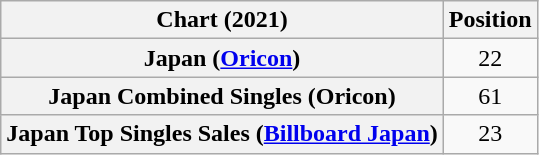<table class="wikitable sortable plainrowheaders" style="text-align:center">
<tr>
<th>Chart (2021)</th>
<th>Position</th>
</tr>
<tr>
<th scope="row">Japan (<a href='#'>Oricon</a>)</th>
<td>22</td>
</tr>
<tr>
<th scope="row">Japan Combined Singles (Oricon)</th>
<td>61</td>
</tr>
<tr>
<th scope="row">Japan Top Singles Sales (<a href='#'>Billboard Japan</a>)</th>
<td>23</td>
</tr>
</table>
